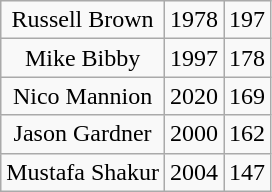<table class="wikitable" style="text-align: center;">
<tr>
<td>Russell Brown</td>
<td>1978</td>
<td>197</td>
</tr>
<tr>
<td>Mike Bibby</td>
<td>1997</td>
<td>178</td>
</tr>
<tr>
<td>Nico Mannion</td>
<td>2020</td>
<td>169</td>
</tr>
<tr>
<td>Jason Gardner</td>
<td>2000</td>
<td>162</td>
</tr>
<tr>
<td>Mustafa Shakur</td>
<td>2004</td>
<td>147</td>
</tr>
</table>
